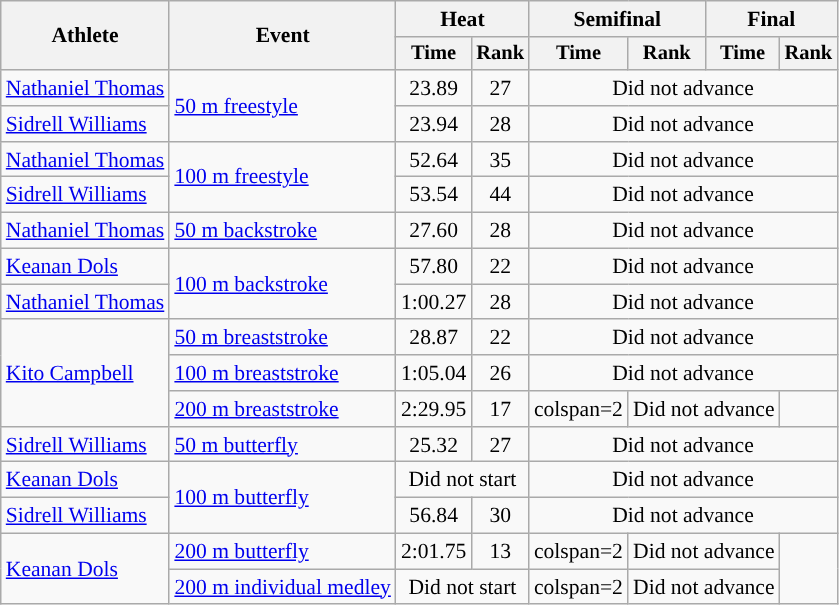<table class=wikitable style=font-size:90%>
<tr>
<th rowspan=2>Athlete</th>
<th rowspan=2>Event</th>
<th colspan=2>Heat</th>
<th colspan=2>Semifinal</th>
<th colspan=2>Final</th>
</tr>
<tr style=font-size:95%>
<th>Time</th>
<th>Rank</th>
<th>Time</th>
<th>Rank</th>
<th>Time</th>
<th>Rank</th>
</tr>
<tr align=center>
<td align=left><a href='#'>Nathaniel Thomas</a></td>
<td align=left rowspan="2"><a href='#'>50 m freestyle</a></td>
<td>23.89</td>
<td>27</td>
<td colspan="4">Did not advance</td>
</tr>
<tr align=center>
<td align=left><a href='#'>Sidrell Williams</a></td>
<td>23.94</td>
<td>28</td>
<td colspan="4">Did not advance</td>
</tr>
<tr align=center>
<td align=left><a href='#'>Nathaniel Thomas</a></td>
<td align=left rowspan="2"><a href='#'>100 m freestyle</a></td>
<td>52.64</td>
<td>35</td>
<td colspan="4">Did not advance</td>
</tr>
<tr align=center>
<td align=left><a href='#'>Sidrell Williams</a></td>
<td>53.54</td>
<td>44</td>
<td colspan="4">Did not advance</td>
</tr>
<tr align=center>
<td align=left><a href='#'>Nathaniel Thomas</a></td>
<td style="text-align:left;"><a href='#'>50 m backstroke</a></td>
<td>27.60</td>
<td>28</td>
<td colspan="4">Did not advance</td>
</tr>
<tr align=center>
<td align=left><a href='#'>Keanan Dols</a></td>
<td align=left rowspan=2><a href='#'>100 m backstroke</a></td>
<td>57.80</td>
<td>22</td>
<td colspan=4>Did not advance</td>
</tr>
<tr align=center>
<td align=left><a href='#'>Nathaniel Thomas</a></td>
<td>1:00.27</td>
<td>28</td>
<td colspan=4>Did not advance</td>
</tr>
<tr align=center>
<td align=left rowspan=3><a href='#'>Kito Campbell</a></td>
<td align=left><a href='#'>50 m breaststroke</a></td>
<td>28.87</td>
<td>22</td>
<td colspan="4">Did not advance</td>
</tr>
<tr align=center>
<td align=left rowspan="1"><a href='#'>100 m breaststroke</a></td>
<td>1:05.04</td>
<td>26</td>
<td colspan="4">Did not advance</td>
</tr>
<tr align=center>
<td align=left rowspan="1"><a href='#'>200 m breaststroke</a></td>
<td>2:29.95</td>
<td>17</td>
<td>colspan=2 </td>
<td colspan=2>Did not advance</td>
</tr>
<tr align=center>
<td align=left><a href='#'>Sidrell Williams</a></td>
<td align=left rowspan="1"><a href='#'>50 m butterfly</a></td>
<td>25.32</td>
<td>27</td>
<td colspan=4>Did not advance</td>
</tr>
<tr align=center>
<td align=left><a href='#'>Keanan Dols</a></td>
<td align=left rowspan="2"><a href='#'>100 m butterfly</a></td>
<td colspan="2">Did not start</td>
<td colspan="4">Did not advance</td>
</tr>
<tr align=center>
<td align=left><a href='#'>Sidrell Williams</a></td>
<td>56.84</td>
<td>30</td>
<td colspan="4">Did not advance</td>
</tr>
<tr align=center>
<td align=left rowspan=2><a href='#'>Keanan Dols</a></td>
<td align=left><a href='#'>200 m butterfly</a></td>
<td>2:01.75</td>
<td>13</td>
<td>colspan=2 </td>
<td colspan=2>Did not advance</td>
</tr>
<tr align=center>
<td align=left rowspan="1"><a href='#'>200 m individual medley</a></td>
<td colspan="2">Did not start</td>
<td>colspan=2 </td>
<td colspan="2">Did not advance</td>
</tr>
</table>
